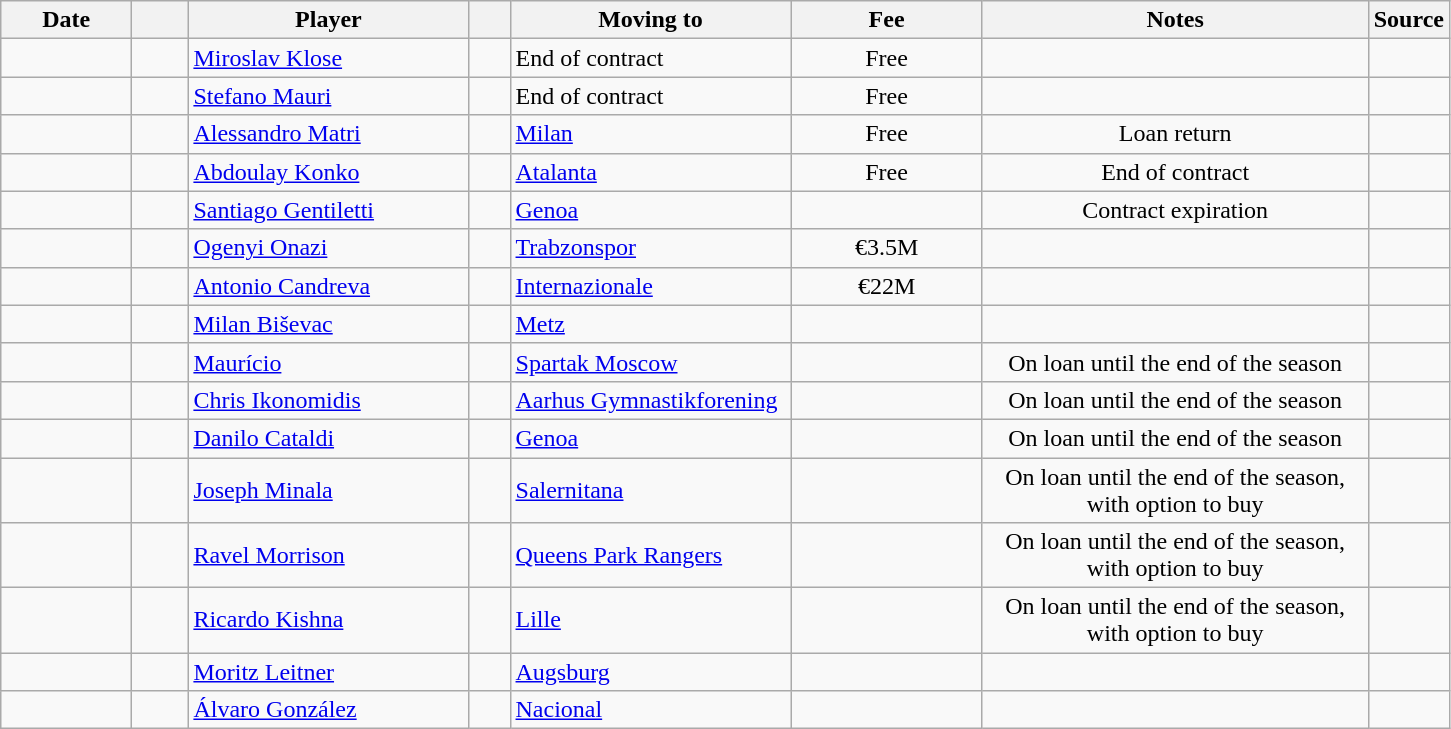<table class="wikitable sortable">
<tr>
<th style="width:80px;">Date</th>
<th style="width:30px;"></th>
<th style="width:180px;">Player</th>
<th style="width:20px;"></th>
<th style="width:180px;">Moving to</th>
<th style="width:120px;" class="unsortable">Fee</th>
<th style="width:250px;" class="unsortable">Notes</th>
<th style="width:20px;">Source</th>
</tr>
<tr>
<td></td>
<td align=center></td>
<td> <a href='#'>Miroslav Klose</a></td>
<td align=center></td>
<td>End of contract</td>
<td align=center>Free</td>
<td align=center></td>
<td></td>
</tr>
<tr>
<td></td>
<td align=center></td>
<td> <a href='#'>Stefano Mauri</a></td>
<td align=center></td>
<td>End of contract</td>
<td align=center>Free</td>
<td align=center></td>
<td></td>
</tr>
<tr>
<td></td>
<td align=center></td>
<td> <a href='#'>Alessandro Matri</a></td>
<td align=center></td>
<td> <a href='#'>Milan</a></td>
<td align=center>Free</td>
<td align=center>Loan return</td>
<td></td>
</tr>
<tr>
<td></td>
<td align=center></td>
<td> <a href='#'>Abdoulay Konko</a></td>
<td align=center></td>
<td> <a href='#'>Atalanta</a></td>
<td align=center>Free</td>
<td align=center>End of contract</td>
<td></td>
</tr>
<tr>
<td></td>
<td align=center></td>
<td> <a href='#'>Santiago Gentiletti</a></td>
<td align=center></td>
<td> <a href='#'>Genoa</a></td>
<td align=center></td>
<td align=center>Contract expiration</td>
<td></td>
</tr>
<tr>
<td></td>
<td align=center></td>
<td> <a href='#'>Ogenyi Onazi</a></td>
<td align=center></td>
<td> <a href='#'>Trabzonspor</a></td>
<td align=center>€3.5M</td>
<td align=center></td>
<td></td>
</tr>
<tr>
<td></td>
<td align=center></td>
<td> <a href='#'>Antonio Candreva</a></td>
<td align=center></td>
<td> <a href='#'>Internazionale</a></td>
<td align=center>€22M</td>
<td align=center></td>
<td></td>
</tr>
<tr>
<td></td>
<td align=center></td>
<td> <a href='#'>Milan Biševac</a></td>
<td align=center></td>
<td> <a href='#'>Metz</a></td>
<td align=center></td>
<td align=center></td>
<td></td>
</tr>
<tr>
<td></td>
<td align=center></td>
<td> <a href='#'>Maurício</a></td>
<td align=center></td>
<td> <a href='#'>Spartak Moscow</a></td>
<td align=center></td>
<td align=center>On loan until the end of the season</td>
<td></td>
</tr>
<tr>
<td></td>
<td align=center></td>
<td> <a href='#'>Chris Ikonomidis</a></td>
<td align=center></td>
<td> <a href='#'>Aarhus Gymnastikforening</a></td>
<td align=center></td>
<td align=center>On loan until the end of the season</td>
<td></td>
</tr>
<tr>
<td></td>
<td align=center></td>
<td> <a href='#'>Danilo Cataldi</a></td>
<td align=center></td>
<td> <a href='#'>Genoa</a></td>
<td align=center></td>
<td align=center>On loan until the end of the season</td>
<td></td>
</tr>
<tr>
<td></td>
<td align=center></td>
<td> <a href='#'>Joseph Minala</a></td>
<td align=center></td>
<td> <a href='#'>Salernitana</a></td>
<td align=center></td>
<td align=center>On loan until the end of the season, with option to buy</td>
<td></td>
</tr>
<tr>
<td></td>
<td align=center></td>
<td> <a href='#'>Ravel Morrison</a></td>
<td align=center></td>
<td> <a href='#'>Queens Park Rangers</a></td>
<td align=center></td>
<td align=center>On loan until the end of the season, with option to buy</td>
<td></td>
</tr>
<tr>
<td></td>
<td align=center></td>
<td> <a href='#'>Ricardo Kishna</a></td>
<td align=center></td>
<td> <a href='#'>Lille</a></td>
<td align=center></td>
<td align=center>On loan until the end of the season, with option to buy</td>
<td></td>
</tr>
<tr>
<td></td>
<td align=center></td>
<td> <a href='#'>Moritz Leitner</a></td>
<td align=center></td>
<td> <a href='#'>Augsburg</a></td>
<td align=center></td>
<td align=center></td>
<td></td>
</tr>
<tr>
<td></td>
<td align=center></td>
<td> <a href='#'>Álvaro González</a></td>
<td align=center></td>
<td> <a href='#'>Nacional</a></td>
<td align=center></td>
<td align=center></td>
<td></td>
</tr>
</table>
